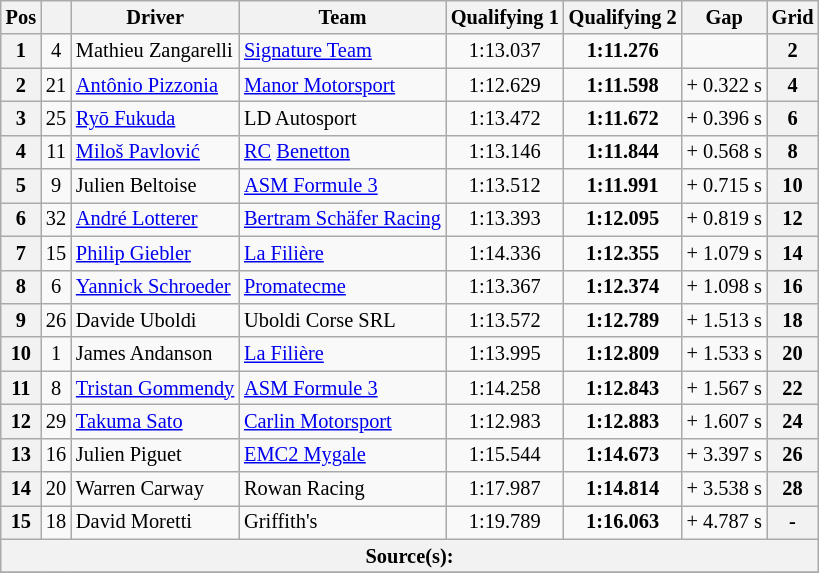<table class="wikitable" style="font-size: 85%;">
<tr>
<th>Pos</th>
<th></th>
<th>Driver</th>
<th>Team</th>
<th>Qualifying 1</th>
<th>Qualifying 2</th>
<th>Gap</th>
<th>Grid</th>
</tr>
<tr>
<th>1</th>
<td align="center">4</td>
<td> Mathieu Zangarelli</td>
<td><a href='#'>Signature Team</a></td>
<td align="center">1:13.037</td>
<td align="center"><strong>1:11.276</strong></td>
<td></td>
<th>2</th>
</tr>
<tr>
<th>2</th>
<td align="center">21</td>
<td> <a href='#'>Antônio Pizzonia</a></td>
<td><a href='#'>Manor Motorsport</a></td>
<td align="center">1:12.629</td>
<td align="center"><strong>1:11.598</strong></td>
<td>+ 0.322 s</td>
<th>4</th>
</tr>
<tr>
<th>3</th>
<td align="center">25</td>
<td> <a href='#'>Ryō Fukuda</a></td>
<td>LD Autosport</td>
<td align="center">1:13.472</td>
<td align="center"><strong>1:11.672</strong></td>
<td>+ 0.396 s</td>
<th>6</th>
</tr>
<tr>
<th>4</th>
<td align="center">11</td>
<td> <a href='#'>Miloš Pavlović</a></td>
<td><a href='#'>RC</a> <a href='#'>Benetton</a></td>
<td align="center">1:13.146</td>
<td align="center"><strong>1:11.844</strong></td>
<td>+ 0.568 s</td>
<th>8</th>
</tr>
<tr>
<th>5</th>
<td align="center">9</td>
<td> Julien Beltoise</td>
<td><a href='#'>ASM Formule 3</a></td>
<td align="center">1:13.512</td>
<td align="center"><strong>1:11.991</strong></td>
<td>+ 0.715 s</td>
<th>10</th>
</tr>
<tr>
<th>6</th>
<td align="center">32</td>
<td> <a href='#'>André Lotterer</a></td>
<td><a href='#'>Bertram Schäfer Racing</a></td>
<td align="center">1:13.393</td>
<td align="center"><strong>1:12.095</strong></td>
<td>+ 0.819 s</td>
<th>12</th>
</tr>
<tr>
<th>7</th>
<td align="center">15</td>
<td> <a href='#'>Philip Giebler</a></td>
<td><a href='#'>La Filière</a></td>
<td align="center">1:14.336</td>
<td align="center"><strong>1:12.355</strong></td>
<td>+ 1.079 s</td>
<th>14</th>
</tr>
<tr>
<th>8</th>
<td align="center">6</td>
<td> <a href='#'>Yannick Schroeder</a></td>
<td><a href='#'>Promatecme</a></td>
<td align="center">1:13.367</td>
<td align="center"><strong>1:12.374</strong></td>
<td>+ 1.098 s</td>
<th>16</th>
</tr>
<tr>
<th>9</th>
<td align="center">26</td>
<td> Davide Uboldi</td>
<td>Uboldi Corse SRL</td>
<td align="center">1:13.572</td>
<td align="center"><strong>1:12.789</strong></td>
<td>+ 1.513 s</td>
<th>18</th>
</tr>
<tr>
<th>10</th>
<td align="center">1</td>
<td> James Andanson</td>
<td><a href='#'>La Filière</a></td>
<td align="center">1:13.995</td>
<td align="center"><strong>1:12.809</strong></td>
<td>+ 1.533 s</td>
<th>20</th>
</tr>
<tr>
<th>11</th>
<td align="center">8</td>
<td> <a href='#'>Tristan Gommendy</a></td>
<td><a href='#'>ASM Formule 3</a></td>
<td align="center">1:14.258</td>
<td align="center"><strong>1:12.843</strong></td>
<td>+ 1.567 s</td>
<th>22</th>
</tr>
<tr>
<th>12</th>
<td align="center">29</td>
<td> <a href='#'>Takuma Sato</a></td>
<td><a href='#'>Carlin Motorsport</a></td>
<td align="center">1:12.983</td>
<td align="center"><strong>1:12.883</strong></td>
<td>+ 1.607 s</td>
<th>24</th>
</tr>
<tr>
<th>13</th>
<td align="center">16</td>
<td> Julien Piguet</td>
<td><a href='#'>EMC2 Mygale</a></td>
<td align="center">1:15.544</td>
<td align="center"><strong>1:14.673</strong></td>
<td>+ 3.397 s</td>
<th>26</th>
</tr>
<tr>
<th>14</th>
<td align="center">20</td>
<td> Warren Carway</td>
<td>Rowan Racing</td>
<td align="center">1:17.987</td>
<td align="center"><strong>1:14.814</strong></td>
<td>+ 3.538 s</td>
<th>28</th>
</tr>
<tr>
<th>15</th>
<td align="center">18</td>
<td> David Moretti</td>
<td>Griffith's</td>
<td align="center">1:19.789</td>
<td align="center"><strong>1:16.063</strong></td>
<td>+ 4.787 s</td>
<th>-</th>
</tr>
<tr>
<th colspan="8">Source(s):</th>
</tr>
<tr>
</tr>
</table>
